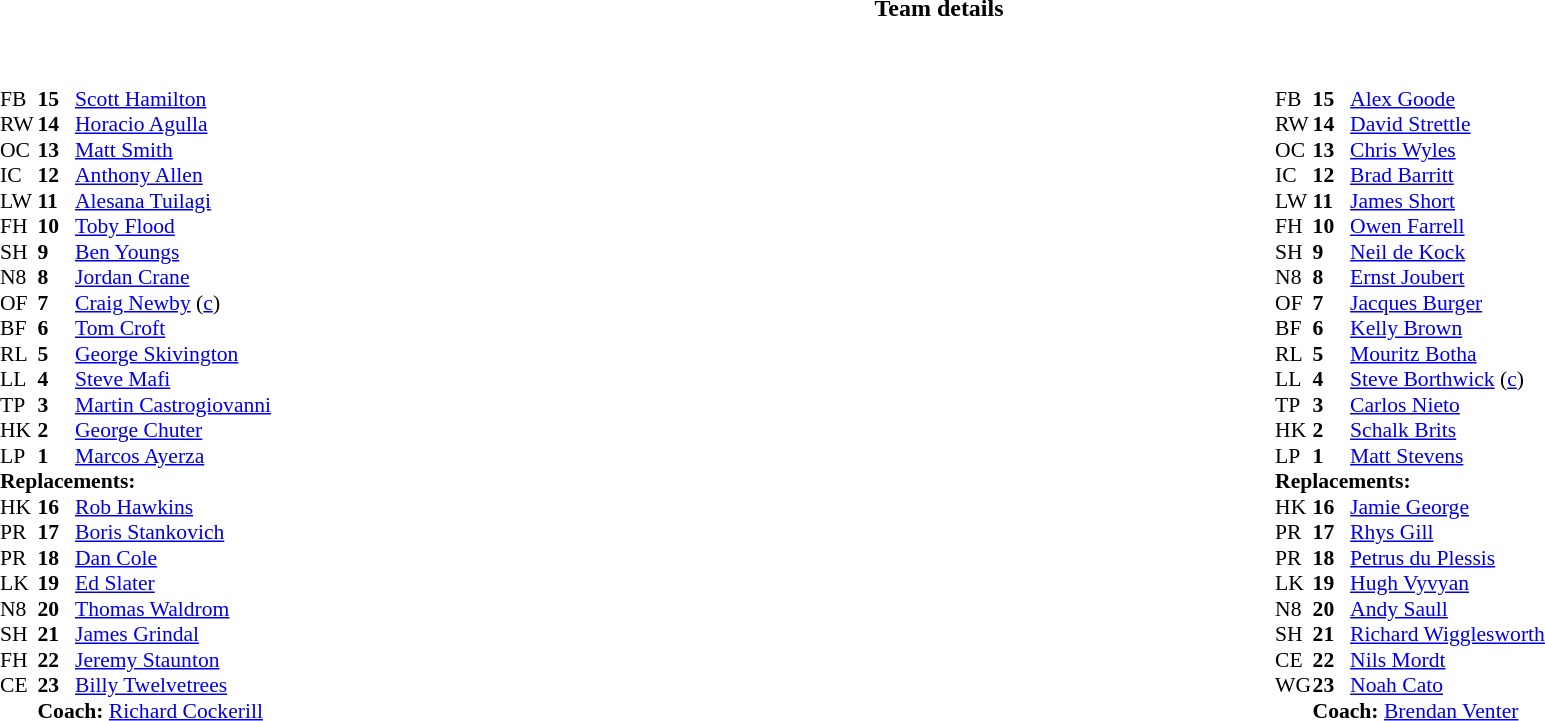<table border="0" width="100%" class="collapsible collapsed">
<tr>
<th>Team details</th>
</tr>
<tr>
<td><br><table width="100%">
<tr>
<td valign="top" width="50%"><br><table style="font-size: 90%" cellspacing="0" cellpadding="0">
<tr>
<th width="25"></th>
<th width="25"></th>
</tr>
<tr>
<td>FB</td>
<td><strong>15</strong></td>
<td> <a href='#'>Scott Hamilton</a></td>
<td></td>
</tr>
<tr>
<td>RW</td>
<td><strong>14</strong></td>
<td> <a href='#'>Horacio Agulla</a></td>
</tr>
<tr>
<td>OC</td>
<td><strong>13</strong></td>
<td> <a href='#'>Matt Smith</a></td>
</tr>
<tr>
<td>IC</td>
<td><strong>12</strong></td>
<td> <a href='#'>Anthony Allen</a></td>
</tr>
<tr>
<td>LW</td>
<td><strong>11</strong></td>
<td> <a href='#'>Alesana Tuilagi</a></td>
</tr>
<tr>
<td>FH</td>
<td><strong>10</strong></td>
<td> <a href='#'>Toby Flood</a></td>
</tr>
<tr>
<td>SH</td>
<td><strong>9</strong></td>
<td> <a href='#'>Ben Youngs</a> </td>
</tr>
<tr>
<td>N8</td>
<td><strong>8</strong></td>
<td> <a href='#'>Jordan Crane</a></td>
<td></td>
<td></td>
</tr>
<tr>
<td>OF</td>
<td><strong>7</strong></td>
<td> <a href='#'>Craig Newby</a> (<a href='#'>c</a>)</td>
<td></td>
</tr>
<tr>
<td>BF</td>
<td><strong>6</strong></td>
<td> <a href='#'>Tom Croft</a></td>
</tr>
<tr>
<td>RL</td>
<td><strong>5</strong></td>
<td> <a href='#'>George Skivington</a></td>
</tr>
<tr>
<td>LL</td>
<td><strong>4</strong></td>
<td> <a href='#'>Steve Mafi</a></td>
<td></td>
</tr>
<tr>
<td>TP</td>
<td><strong>3</strong></td>
<td> <a href='#'>Martin Castrogiovanni</a></td>
<td></td>
</tr>
<tr>
<td>HK</td>
<td><strong>2</strong></td>
<td> <a href='#'>George Chuter</a></td>
<td></td>
</tr>
<tr>
<td>LP</td>
<td><strong>1</strong></td>
<td> <a href='#'>Marcos Ayerza</a></td>
<td></td>
</tr>
<tr>
<td colspan=3><strong>Replacements:</strong></td>
</tr>
<tr>
<td>HK</td>
<td><strong>16</strong></td>
<td> <a href='#'>Rob Hawkins</a></td>
<td></td>
</tr>
<tr>
<td>PR</td>
<td><strong>17</strong></td>
<td> <a href='#'>Boris Stankovich</a></td>
<td></td>
</tr>
<tr>
<td>PR</td>
<td><strong>18</strong></td>
<td> <a href='#'>Dan Cole</a></td>
<td></td>
</tr>
<tr>
<td>LK</td>
<td><strong>19</strong></td>
<td> <a href='#'>Ed Slater</a></td>
<td></td>
</tr>
<tr>
<td>N8</td>
<td><strong>20</strong></td>
<td> <a href='#'>Thomas Waldrom</a></td>
<td></td>
</tr>
<tr>
<td>SH</td>
<td><strong>21</strong></td>
<td> <a href='#'>James Grindal</a></td>
</tr>
<tr>
<td>FH</td>
<td><strong>22</strong></td>
<td> <a href='#'>Jeremy Staunton</a></td>
</tr>
<tr>
<td>CE</td>
<td><strong>23</strong></td>
<td> <a href='#'>Billy Twelvetrees</a></td>
<td></td>
</tr>
<tr>
<td></td>
<td colspan=3><strong>Coach:</strong>  <a href='#'>Richard Cockerill</a></td>
</tr>
<tr>
<td colspan="4"></td>
</tr>
</table>
</td>
<td valign="top" width="50%"><br><table style="font-size: 90%" cellspacing="0" cellpadding="0" align="center">
<tr>
<th width="25"></th>
<th width="25"></th>
</tr>
<tr>
<td>FB</td>
<td><strong>15</strong></td>
<td> <a href='#'>Alex Goode</a></td>
</tr>
<tr>
<td>RW</td>
<td><strong>14</strong></td>
<td> <a href='#'>David Strettle</a></td>
</tr>
<tr>
<td>OC</td>
<td><strong>13</strong></td>
<td> <a href='#'>Chris Wyles</a></td>
</tr>
<tr>
<td>IC</td>
<td><strong>12</strong></td>
<td> <a href='#'>Brad Barritt</a></td>
</tr>
<tr>
<td>LW</td>
<td><strong>11</strong></td>
<td> <a href='#'>James Short</a></td>
</tr>
<tr>
<td>FH</td>
<td><strong>10</strong></td>
<td> <a href='#'>Owen Farrell</a></td>
</tr>
<tr>
<td>SH</td>
<td><strong>9</strong></td>
<td> <a href='#'>Neil de Kock</a></td>
<td></td>
</tr>
<tr>
<td>N8</td>
<td><strong>8</strong></td>
<td> <a href='#'>Ernst Joubert</a></td>
<td></td>
<td></td>
</tr>
<tr>
<td>OF</td>
<td><strong>7</strong></td>
<td> <a href='#'>Jacques Burger</a></td>
</tr>
<tr>
<td>BF</td>
<td><strong>6</strong></td>
<td> <a href='#'>Kelly Brown</a></td>
</tr>
<tr>
<td>RL</td>
<td><strong>5</strong></td>
<td> <a href='#'>Mouritz Botha</a></td>
<td></td>
</tr>
<tr>
<td>LL</td>
<td><strong>4</strong></td>
<td> <a href='#'>Steve Borthwick</a> (<a href='#'>c</a>)</td>
</tr>
<tr>
<td>TP</td>
<td><strong>3</strong></td>
<td> <a href='#'>Carlos Nieto</a></td>
<td></td>
</tr>
<tr>
<td>HK</td>
<td><strong>2</strong></td>
<td> <a href='#'>Schalk Brits</a></td>
</tr>
<tr>
<td>LP</td>
<td><strong>1</strong></td>
<td> <a href='#'>Matt Stevens</a></td>
<td></td>
</tr>
<tr>
<td colspan=3><strong>Replacements:</strong></td>
</tr>
<tr>
<td>HK</td>
<td><strong>16</strong></td>
<td> <a href='#'>Jamie George</a></td>
</tr>
<tr>
<td>PR</td>
<td><strong>17</strong></td>
<td> <a href='#'>Rhys Gill</a></td>
<td></td>
</tr>
<tr>
<td>PR</td>
<td><strong>18</strong></td>
<td> <a href='#'>Petrus du Plessis</a></td>
<td></td>
</tr>
<tr>
<td>LK</td>
<td><strong>19</strong></td>
<td> <a href='#'>Hugh Vyvyan</a></td>
<td></td>
</tr>
<tr>
<td>N8</td>
<td><strong>20</strong></td>
<td> <a href='#'>Andy Saull</a></td>
<td></td>
<td></td>
</tr>
<tr>
<td>SH</td>
<td><strong>21</strong></td>
<td> <a href='#'>Richard Wigglesworth</a></td>
<td></td>
</tr>
<tr>
<td>CE</td>
<td><strong>22</strong></td>
<td> <a href='#'>Nils Mordt</a></td>
</tr>
<tr>
<td>WG</td>
<td><strong>23</strong></td>
<td> <a href='#'>Noah Cato</a></td>
</tr>
<tr>
<td></td>
<td colspan=3><strong>Coach:</strong>  <a href='#'>Brendan Venter</a></td>
</tr>
<tr>
<td colspan="4"></td>
</tr>
</table>
</td>
</tr>
</table>
</td>
</tr>
</table>
